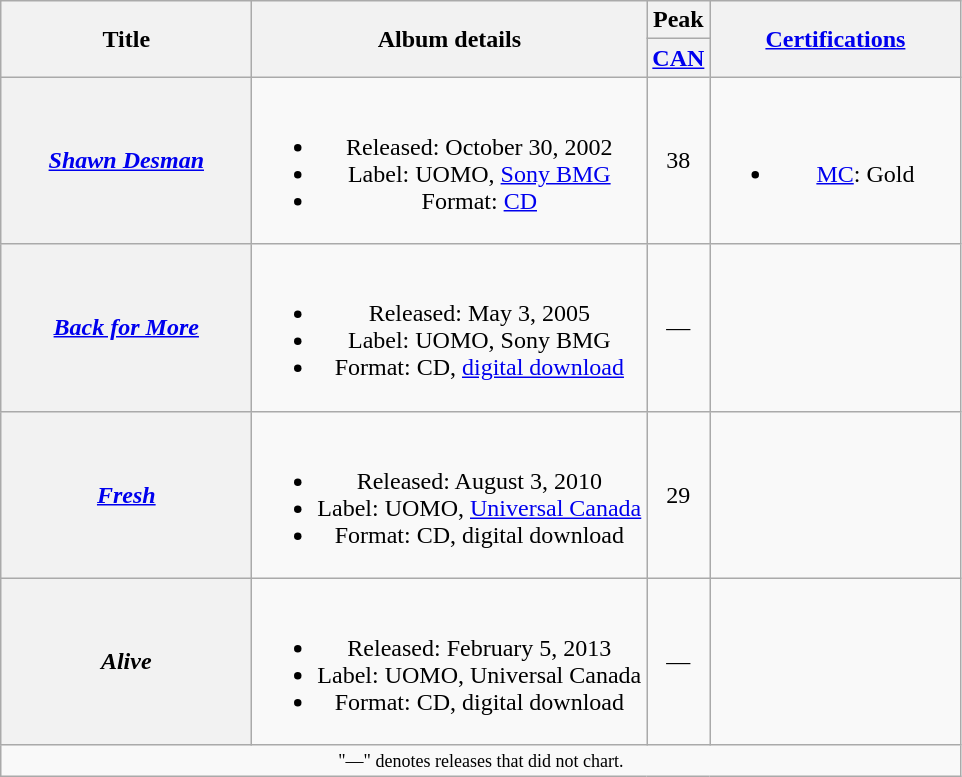<table class="wikitable plainrowheaders" style="text-align:center;" border="1">
<tr>
<th scope="col" rowspan="2" style="width:10em;">Title</th>
<th scope="col" rowspan="2">Album details</th>
<th scope="col">Peak</th>
<th scope="col" rowspan="2" style="width:10em;"><a href='#'>Certifications</a></th>
</tr>
<tr>
<th scope="col"><a href='#'>CAN</a><br></th>
</tr>
<tr>
<th scope="row"><em><a href='#'>Shawn Desman</a></em></th>
<td><br><ul><li>Released: October 30, 2002</li><li>Label: UOMO, <a href='#'>Sony BMG</a></li><li>Format: <a href='#'>CD</a></li></ul></td>
<td>38</td>
<td><br><ul><li><a href='#'>MC</a>: Gold</li></ul></td>
</tr>
<tr>
<th scope="row"><em><a href='#'>Back for More</a></em></th>
<td><br><ul><li>Released: May 3, 2005</li><li>Label: UOMO, Sony BMG</li><li>Format: CD, <a href='#'>digital download</a></li></ul></td>
<td>—</td>
<td></td>
</tr>
<tr>
<th scope="row"><em><a href='#'>Fresh</a></em></th>
<td><br><ul><li>Released: August 3, 2010</li><li>Label: UOMO, <a href='#'>Universal Canada</a></li><li>Format: CD, digital download</li></ul></td>
<td>29</td>
<td></td>
</tr>
<tr>
<th scope="row"><em>Alive</em></th>
<td><br><ul><li>Released: February 5, 2013</li><li>Label: UOMO, Universal Canada</li><li>Format: CD, digital download</li></ul></td>
<td>—</td>
<td></td>
</tr>
<tr>
<td colspan="4" style="font-size:9pt">"—" denotes releases that did not chart.</td>
</tr>
</table>
